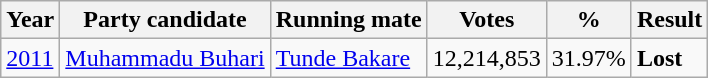<table class="wikitable">
<tr>
<th>Year</th>
<th>Party candidate</th>
<th>Running mate</th>
<th>Votes</th>
<th>%</th>
<th>Result</th>
</tr>
<tr>
<td><a href='#'>2011</a></td>
<td><a href='#'>Muhammadu Buhari</a></td>
<td><a href='#'>Tunde Bakare</a></td>
<td>12,214,853</td>
<td>31.97%</td>
<td><strong>Lost</strong> </td>
</tr>
</table>
